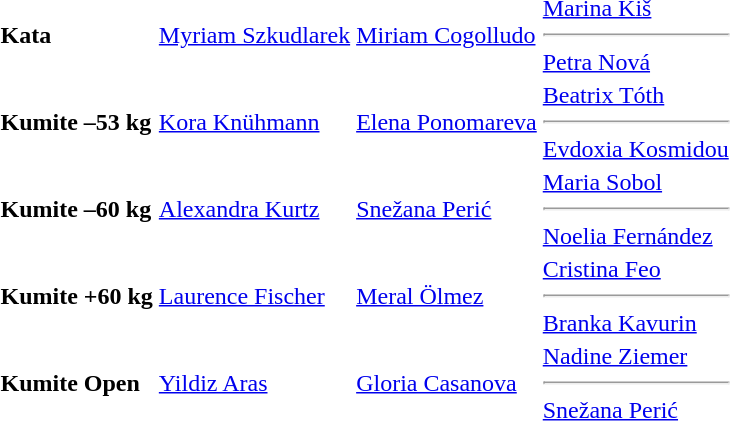<table>
<tr>
<td><strong>Kata</strong></td>
<td> <a href='#'>Myriam Szkudlarek</a></td>
<td> <a href='#'>Miriam Cogolludo</a></td>
<td> <a href='#'>Marina Kiš</a><hr> <a href='#'>Petra Nová</a></td>
</tr>
<tr>
<td><strong>Kumite –53 kg</strong></td>
<td> <a href='#'>Kora Knühmann</a></td>
<td> <a href='#'>Elena Ponomareva</a></td>
<td> <a href='#'>Beatrix Tóth</a><hr> <a href='#'>Evdoxia Kosmidou</a></td>
</tr>
<tr>
<td><strong>Kumite –60 kg</strong></td>
<td> <a href='#'>Alexandra Kurtz</a></td>
<td> <a href='#'>Snežana Perić</a></td>
<td> <a href='#'>Maria Sobol</a><hr> <a href='#'>Noelia Fernández</a></td>
</tr>
<tr>
<td><strong>Kumite +60 kg</strong></td>
<td> <a href='#'>Laurence Fischer</a></td>
<td> <a href='#'>Meral Ölmez</a></td>
<td> <a href='#'>Cristina Feo</a><hr> <a href='#'>Branka Kavurin</a></td>
</tr>
<tr>
<td><strong>Kumite Open</strong></td>
<td> <a href='#'>Yildiz Aras</a></td>
<td> <a href='#'>Gloria Casanova</a></td>
<td> <a href='#'>Nadine Ziemer</a><hr> <a href='#'>Snežana Perić</a></td>
</tr>
</table>
